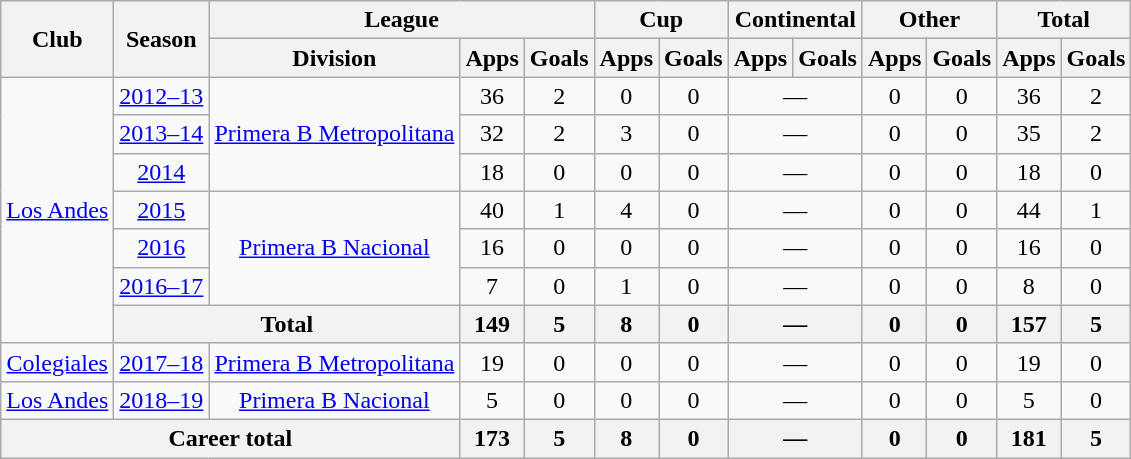<table class="wikitable" style="text-align:center">
<tr>
<th rowspan="2">Club</th>
<th rowspan="2">Season</th>
<th colspan="3">League</th>
<th colspan="2">Cup</th>
<th colspan="2">Continental</th>
<th colspan="2">Other</th>
<th colspan="2">Total</th>
</tr>
<tr>
<th>Division</th>
<th>Apps</th>
<th>Goals</th>
<th>Apps</th>
<th>Goals</th>
<th>Apps</th>
<th>Goals</th>
<th>Apps</th>
<th>Goals</th>
<th>Apps</th>
<th>Goals</th>
</tr>
<tr>
<td rowspan="7"><a href='#'>Los Andes</a></td>
<td><a href='#'>2012–13</a></td>
<td rowspan="3"><a href='#'>Primera B Metropolitana</a></td>
<td>36</td>
<td>2</td>
<td>0</td>
<td>0</td>
<td colspan="2">—</td>
<td>0</td>
<td>0</td>
<td>36</td>
<td>2</td>
</tr>
<tr>
<td><a href='#'>2013–14</a></td>
<td>32</td>
<td>2</td>
<td>3</td>
<td>0</td>
<td colspan="2">—</td>
<td>0</td>
<td>0</td>
<td>35</td>
<td>2</td>
</tr>
<tr>
<td><a href='#'>2014</a></td>
<td>18</td>
<td>0</td>
<td>0</td>
<td>0</td>
<td colspan="2">—</td>
<td>0</td>
<td>0</td>
<td>18</td>
<td>0</td>
</tr>
<tr>
<td><a href='#'>2015</a></td>
<td rowspan="3"><a href='#'>Primera B Nacional</a></td>
<td>40</td>
<td>1</td>
<td>4</td>
<td>0</td>
<td colspan="2">—</td>
<td>0</td>
<td>0</td>
<td>44</td>
<td>1</td>
</tr>
<tr>
<td><a href='#'>2016</a></td>
<td>16</td>
<td>0</td>
<td>0</td>
<td>0</td>
<td colspan="2">—</td>
<td>0</td>
<td>0</td>
<td>16</td>
<td>0</td>
</tr>
<tr>
<td><a href='#'>2016–17</a></td>
<td>7</td>
<td>0</td>
<td>1</td>
<td>0</td>
<td colspan="2">—</td>
<td>0</td>
<td>0</td>
<td>8</td>
<td>0</td>
</tr>
<tr>
<th colspan="2">Total</th>
<th>149</th>
<th>5</th>
<th>8</th>
<th>0</th>
<th colspan="2">—</th>
<th>0</th>
<th>0</th>
<th>157</th>
<th>5</th>
</tr>
<tr>
<td rowspan="1"><a href='#'>Colegiales</a></td>
<td><a href='#'>2017–18</a></td>
<td rowspan="1"><a href='#'>Primera B Metropolitana</a></td>
<td>19</td>
<td>0</td>
<td>0</td>
<td>0</td>
<td colspan="2">—</td>
<td>0</td>
<td>0</td>
<td>19</td>
<td>0</td>
</tr>
<tr>
<td rowspan="1"><a href='#'>Los Andes</a></td>
<td><a href='#'>2018–19</a></td>
<td rowspan="1"><a href='#'>Primera B Nacional</a></td>
<td>5</td>
<td>0</td>
<td>0</td>
<td>0</td>
<td colspan="2">—</td>
<td>0</td>
<td>0</td>
<td>5</td>
<td>0</td>
</tr>
<tr>
<th colspan="3">Career total</th>
<th>173</th>
<th>5</th>
<th>8</th>
<th>0</th>
<th colspan="2">—</th>
<th>0</th>
<th>0</th>
<th>181</th>
<th>5</th>
</tr>
</table>
